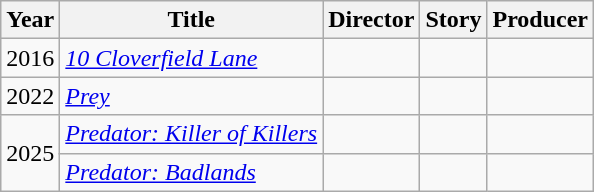<table class="wikitable">
<tr>
<th>Year</th>
<th>Title</th>
<th>Director</th>
<th>Story</th>
<th>Producer</th>
</tr>
<tr>
<td>2016</td>
<td><em><a href='#'>10 Cloverfield Lane</a></em></td>
<td></td>
<td></td>
<td></td>
</tr>
<tr>
<td>2022</td>
<td><em><a href='#'>Prey</a></em></td>
<td></td>
<td></td>
<td></td>
</tr>
<tr>
<td rowspan=2>2025</td>
<td><a href='#'><em>Predator: Killer of Killers</em></a></td>
<td></td>
<td></td>
<td></td>
</tr>
<tr>
<td><em><a href='#'>Predator: Badlands</a></em></td>
<td></td>
<td></td>
<td></td>
</tr>
</table>
